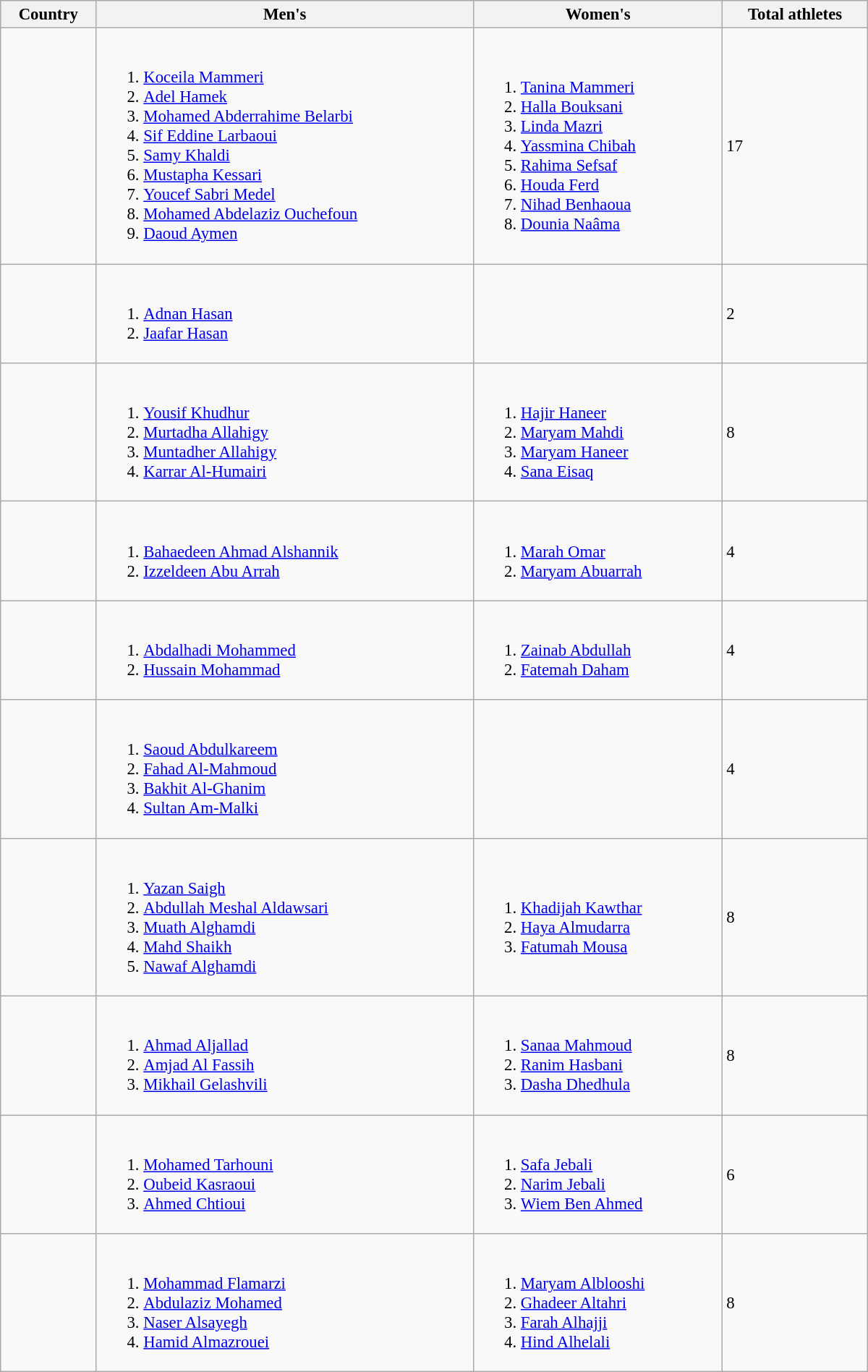<table class="wikitable" style="width:800px; font-size:95%;">
<tr>
<th align="left">Country</th>
<th align="left">Men's</th>
<th align="left">Women's</th>
<th align="center">Total athletes</th>
</tr>
<tr>
<td></td>
<td><br><ol><li><a href='#'>Koceila Mammeri</a></li><li><a href='#'>Adel Hamek</a></li><li><a href='#'>Mohamed Abderrahime Belarbi</a></li><li><a href='#'>Sif Eddine Larbaoui</a></li><li><a href='#'>Samy Khaldi</a></li><li><a href='#'>Mustapha Kessari</a></li><li><a href='#'>Youcef Sabri Medel</a></li><li><a href='#'>Mohamed Abdelaziz Ouchefoun</a></li><li><a href='#'>Daoud Aymen</a></li></ol></td>
<td><br><ol><li><a href='#'>Tanina Mammeri</a></li><li><a href='#'>Halla Bouksani</a></li><li><a href='#'>Linda Mazri</a></li><li><a href='#'>Yassmina Chibah</a></li><li><a href='#'>Rahima Sefsaf</a></li><li><a href='#'>Houda Ferd</a></li><li><a href='#'>Nihad Benhaoua</a></li><li><a href='#'>Dounia Naâma</a></li></ol></td>
<td>17</td>
</tr>
<tr>
<td></td>
<td><br><ol><li><a href='#'>Adnan Hasan</a></li><li><a href='#'>Jaafar Hasan</a></li></ol></td>
<td></td>
<td>2</td>
</tr>
<tr>
<td></td>
<td><br><ol><li><a href='#'>Yousif Khudhur</a></li><li><a href='#'>Murtadha Allahigy</a></li><li><a href='#'>Muntadher Allahigy</a></li><li><a href='#'>Karrar Al-Humairi</a></li></ol></td>
<td><br><ol><li><a href='#'>Hajir Haneer</a></li><li><a href='#'>Maryam Mahdi</a></li><li><a href='#'>Maryam Haneer</a></li><li><a href='#'>Sana Eisaq</a></li></ol></td>
<td>8</td>
</tr>
<tr>
<td></td>
<td><br><ol><li><a href='#'>Bahaedeen Ahmad Alshannik</a></li><li><a href='#'>Izzeldeen Abu Arrah</a></li></ol></td>
<td><br><ol><li><a href='#'>Marah Omar</a></li><li><a href='#'>Maryam Abuarrah</a></li></ol></td>
<td>4</td>
</tr>
<tr>
<td></td>
<td><br><ol><li><a href='#'>Abdalhadi Mohammed</a></li><li><a href='#'>Hussain Mohammad</a></li></ol></td>
<td><br><ol><li><a href='#'>Zainab Abdullah</a></li><li><a href='#'>Fatemah Daham</a></li></ol></td>
<td>4</td>
</tr>
<tr>
<td></td>
<td><br><ol><li><a href='#'>Saoud Abdulkareem</a></li><li><a href='#'>Fahad Al-Mahmoud</a></li><li><a href='#'>Bakhit Al-Ghanim</a></li><li><a href='#'>Sultan Am-Malki</a></li></ol></td>
<td></td>
<td>4</td>
</tr>
<tr>
<td></td>
<td><br><ol><li><a href='#'>Yazan Saigh</a></li><li><a href='#'>Abdullah Meshal Aldawsari</a></li><li><a href='#'>Muath Alghamdi</a></li><li><a href='#'>Mahd Shaikh</a></li><li><a href='#'>Nawaf Alghamdi</a></li></ol></td>
<td><br><ol><li><a href='#'>Khadijah Kawthar</a></li><li><a href='#'>Haya Almudarra</a></li><li><a href='#'>Fatumah Mousa</a></li></ol></td>
<td>8</td>
</tr>
<tr>
<td></td>
<td><br><ol><li><a href='#'>Ahmad Aljallad</a></li><li><a href='#'>Amjad Al Fassih</a></li><li><a href='#'>Mikhail Gelashvili</a></li></ol></td>
<td><br><ol><li><a href='#'>Sanaa Mahmoud</a></li><li><a href='#'>Ranim Hasbani</a></li><li><a href='#'>Dasha Dhedhula</a></li></ol></td>
<td>8</td>
</tr>
<tr>
<td></td>
<td><br><ol><li><a href='#'>Mohamed Tarhouni</a></li><li><a href='#'>Oubeid Kasraoui</a></li><li><a href='#'>Ahmed Chtioui</a></li></ol></td>
<td><br><ol><li><a href='#'>Safa Jebali</a></li><li><a href='#'>Narim Jebali</a></li><li><a href='#'>Wiem Ben Ahmed</a></li></ol></td>
<td>6</td>
</tr>
<tr>
<td></td>
<td><br><ol><li><a href='#'>Mohammad Flamarzi</a></li><li><a href='#'>Abdulaziz Mohamed</a></li><li><a href='#'>Naser Alsayegh</a></li><li><a href='#'>Hamid Almazrouei</a></li></ol></td>
<td><br><ol><li><a href='#'>Maryam Alblooshi</a></li><li><a href='#'>Ghadeer Altahri</a></li><li><a href='#'>Farah Alhajji</a></li><li><a href='#'>Hind Alhelali</a></li></ol></td>
<td>8</td>
</tr>
</table>
